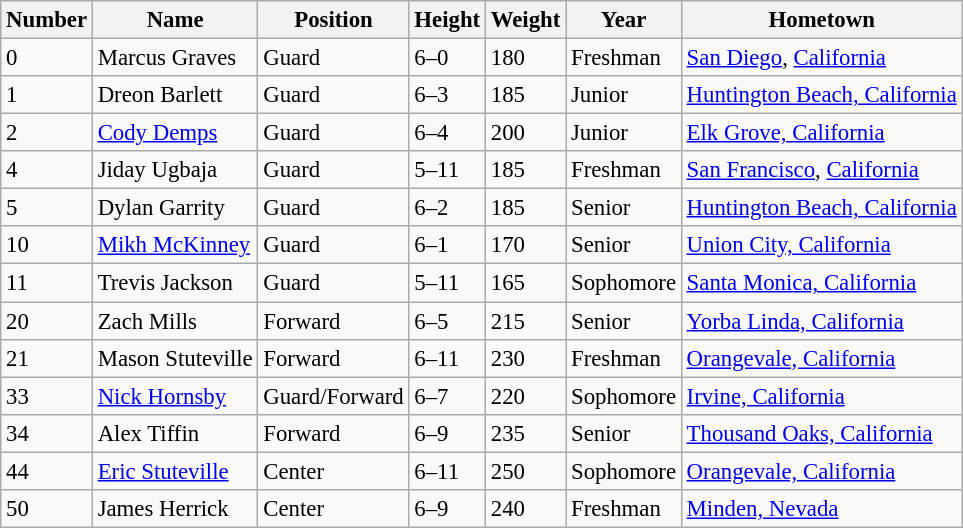<table class="wikitable sortable" style="font-size: 95%;">
<tr>
<th>Number</th>
<th>Name</th>
<th>Position</th>
<th>Height</th>
<th>Weight</th>
<th>Year</th>
<th>Hometown</th>
</tr>
<tr>
<td>0</td>
<td>Marcus Graves</td>
<td>Guard</td>
<td>6–0</td>
<td>180</td>
<td>Freshman</td>
<td><a href='#'>San Diego</a>, <a href='#'>California</a></td>
</tr>
<tr>
<td>1</td>
<td>Dreon Barlett</td>
<td>Guard</td>
<td>6–3</td>
<td>185</td>
<td>Junior</td>
<td><a href='#'>Huntington Beach, California</a></td>
</tr>
<tr>
<td>2</td>
<td><a href='#'>Cody Demps</a></td>
<td>Guard</td>
<td>6–4</td>
<td>200</td>
<td>Junior</td>
<td><a href='#'>Elk Grove, California</a></td>
</tr>
<tr>
<td>4</td>
<td>Jiday Ugbaja</td>
<td>Guard</td>
<td>5–11</td>
<td>185</td>
<td>Freshman</td>
<td><a href='#'>San Francisco</a>, <a href='#'>California</a></td>
</tr>
<tr>
<td>5</td>
<td>Dylan Garrity</td>
<td>Guard</td>
<td>6–2</td>
<td>185</td>
<td>Senior</td>
<td><a href='#'>Huntington Beach, California</a></td>
</tr>
<tr>
<td>10</td>
<td><a href='#'>Mikh McKinney</a></td>
<td>Guard</td>
<td>6–1</td>
<td>170</td>
<td>Senior</td>
<td><a href='#'>Union City, California</a></td>
</tr>
<tr>
<td>11</td>
<td>Trevis Jackson</td>
<td>Guard</td>
<td>5–11</td>
<td>165</td>
<td>Sophomore</td>
<td><a href='#'>Santa Monica, California</a></td>
</tr>
<tr>
<td>20</td>
<td>Zach Mills</td>
<td>Forward</td>
<td>6–5</td>
<td>215</td>
<td>Senior</td>
<td><a href='#'>Yorba Linda, California</a></td>
</tr>
<tr>
<td>21</td>
<td>Mason Stuteville</td>
<td>Forward</td>
<td>6–11</td>
<td>230</td>
<td>Freshman</td>
<td><a href='#'>Orangevale, California</a></td>
</tr>
<tr>
<td>33</td>
<td><a href='#'>Nick Hornsby</a></td>
<td>Guard/Forward</td>
<td>6–7</td>
<td>220</td>
<td>Sophomore</td>
<td><a href='#'>Irvine, California</a></td>
</tr>
<tr>
<td>34</td>
<td>Alex Tiffin</td>
<td>Forward</td>
<td>6–9</td>
<td>235</td>
<td>Senior</td>
<td><a href='#'>Thousand Oaks, California</a></td>
</tr>
<tr>
<td>44</td>
<td><a href='#'>Eric Stuteville</a></td>
<td>Center</td>
<td>6–11</td>
<td>250</td>
<td>Sophomore</td>
<td><a href='#'>Orangevale, California</a></td>
</tr>
<tr>
<td>50</td>
<td>James Herrick</td>
<td>Center</td>
<td>6–9</td>
<td>240</td>
<td>Freshman</td>
<td><a href='#'>Minden, Nevada</a></td>
</tr>
</table>
